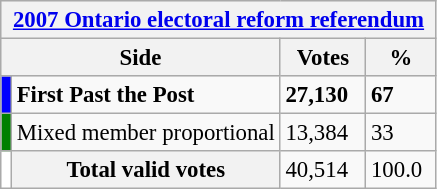<table class="wikitable" style="font-size: 95%; clear:both">
<tr style="background-color:#E9E9E9">
<th colspan=4><a href='#'>2007 Ontario electoral reform referendum</a></th>
</tr>
<tr style="background-color:#E9E9E9">
<th colspan=2 style="width: 130px">Side</th>
<th style="width: 50px">Votes</th>
<th style="width: 40px">%</th>
</tr>
<tr>
<td bgcolor="blue"></td>
<td><strong>First Past the Post</strong></td>
<td><strong>27,130</strong></td>
<td><strong>67</strong></td>
</tr>
<tr>
<td bgcolor="green"></td>
<td>Mixed member proportional</td>
<td>13,384</td>
<td>33</td>
</tr>
<tr>
<td bgcolor="white"></td>
<th>Total valid votes</th>
<td>40,514</td>
<td>100.0</td>
</tr>
</table>
